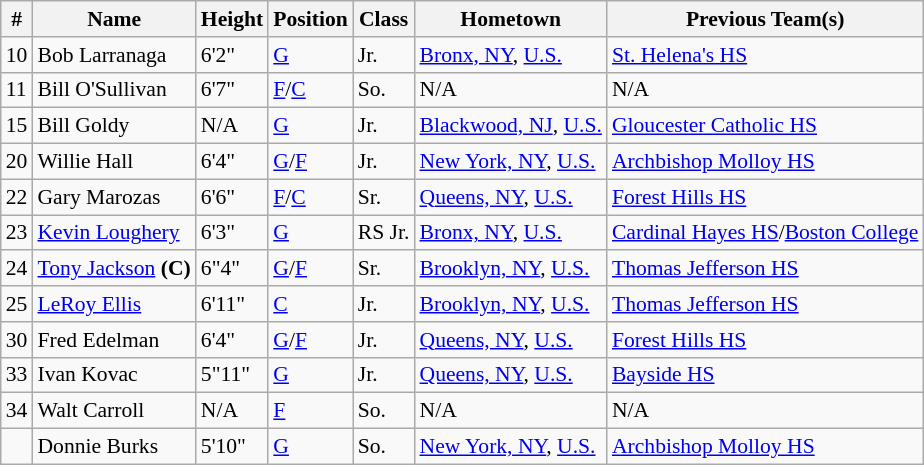<table class="wikitable" style="font-size: 90%">
<tr>
<th>#</th>
<th>Name</th>
<th>Height</th>
<th>Position</th>
<th>Class</th>
<th>Hometown</th>
<th>Previous Team(s)</th>
</tr>
<tr>
<td>10</td>
<td>Bob Larranaga</td>
<td>6'2"</td>
<td><a href='#'>G</a></td>
<td>Jr.</td>
<td><a href='#'>Bronx, NY</a>, <a href='#'>U.S.</a></td>
<td><a href='#'>St. Helena's HS</a></td>
</tr>
<tr>
<td>11</td>
<td>Bill O'Sullivan</td>
<td>6'7"</td>
<td><a href='#'>F</a>/<a href='#'>C</a></td>
<td>So.</td>
<td>N/A</td>
<td>N/A</td>
</tr>
<tr>
<td>15</td>
<td>Bill Goldy</td>
<td>N/A</td>
<td><a href='#'>G</a></td>
<td>Jr.</td>
<td><a href='#'>Blackwood, NJ</a>, <a href='#'>U.S.</a></td>
<td><a href='#'>Gloucester Catholic HS</a></td>
</tr>
<tr>
<td>20</td>
<td>Willie Hall</td>
<td>6'4"</td>
<td><a href='#'>G</a>/<a href='#'>F</a></td>
<td>Jr.</td>
<td><a href='#'>New York, NY</a>, <a href='#'>U.S.</a></td>
<td><a href='#'>Archbishop Molloy HS</a></td>
</tr>
<tr>
<td>22</td>
<td>Gary Marozas</td>
<td>6'6"</td>
<td><a href='#'>F</a>/<a href='#'>C</a></td>
<td>Sr.</td>
<td><a href='#'>Queens, NY</a>, <a href='#'>U.S.</a></td>
<td><a href='#'>Forest Hills HS</a></td>
</tr>
<tr>
<td>23</td>
<td><a href='#'>Kevin Loughery</a></td>
<td>6'3"</td>
<td><a href='#'>G</a></td>
<td>RS Jr.</td>
<td><a href='#'>Bronx, NY</a>, <a href='#'>U.S.</a></td>
<td><a href='#'>Cardinal Hayes HS</a>/<a href='#'>Boston College</a></td>
</tr>
<tr>
<td>24</td>
<td><a href='#'>Tony Jackson</a> <strong>(C)</strong></td>
<td>6"4"</td>
<td><a href='#'>G</a>/<a href='#'>F</a></td>
<td>Sr.</td>
<td><a href='#'>Brooklyn, NY</a>, <a href='#'>U.S.</a></td>
<td><a href='#'>Thomas Jefferson HS</a></td>
</tr>
<tr>
<td>25</td>
<td><a href='#'>LeRoy Ellis</a></td>
<td>6'11"</td>
<td><a href='#'>C</a></td>
<td>Jr.</td>
<td><a href='#'>Brooklyn, NY</a>, <a href='#'>U.S.</a></td>
<td><a href='#'>Thomas Jefferson HS</a></td>
</tr>
<tr>
<td>30</td>
<td>Fred Edelman</td>
<td>6'4"</td>
<td><a href='#'>G</a>/<a href='#'>F</a></td>
<td>Jr.</td>
<td><a href='#'>Queens, NY</a>, <a href='#'>U.S.</a></td>
<td><a href='#'>Forest Hills HS</a></td>
</tr>
<tr>
<td>33</td>
<td>Ivan Kovac</td>
<td>5"11"</td>
<td><a href='#'>G</a></td>
<td>Jr.</td>
<td><a href='#'>Queens, NY</a>, <a href='#'>U.S.</a></td>
<td><a href='#'>Bayside HS</a></td>
</tr>
<tr>
<td>34</td>
<td>Walt Carroll</td>
<td>N/A</td>
<td><a href='#'>F</a></td>
<td>So.</td>
<td>N/A</td>
<td>N/A</td>
</tr>
<tr>
<td></td>
<td>Donnie Burks</td>
<td>5'10"</td>
<td><a href='#'>G</a></td>
<td>So.</td>
<td><a href='#'>New York, NY</a>, <a href='#'>U.S.</a></td>
<td><a href='#'>Archbishop Molloy HS</a></td>
</tr>
</table>
